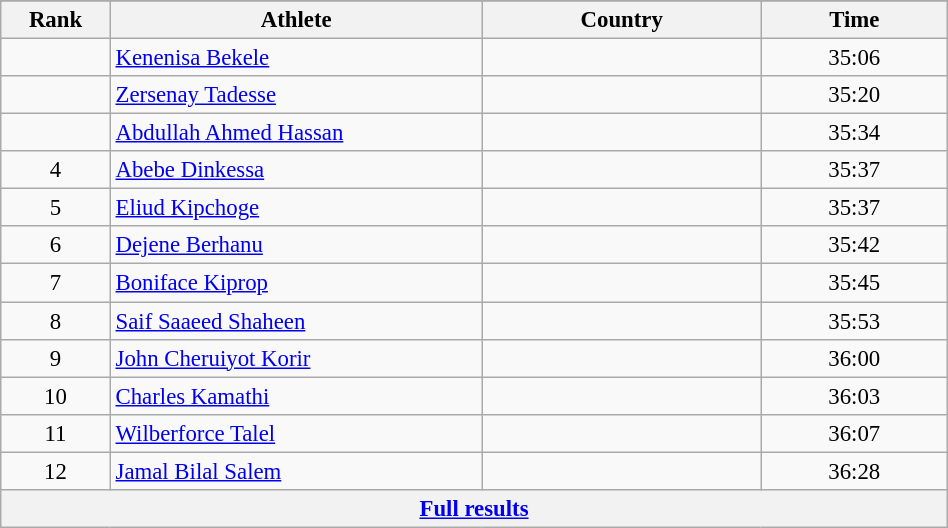<table class="wikitable sortable" style=" text-align:center; font-size:95%;" width="50%">
<tr>
</tr>
<tr>
<th width=5%>Rank</th>
<th width=20%>Athlete</th>
<th width=15%>Country</th>
<th width=10%>Time</th>
</tr>
<tr>
<td align=center></td>
<td align=left><a href='#'>Kenenisa Bekele</a></td>
<td align=left></td>
<td>35:06</td>
</tr>
<tr>
<td align=center></td>
<td align=left><a href='#'>Zersenay Tadesse</a></td>
<td align=left></td>
<td>35:20</td>
</tr>
<tr>
<td align=center></td>
<td align=left><a href='#'>Abdullah Ahmed Hassan</a></td>
<td align=left></td>
<td>35:34</td>
</tr>
<tr>
<td align=center>4</td>
<td align=left><a href='#'>Abebe Dinkessa</a></td>
<td align=left></td>
<td>35:37</td>
</tr>
<tr>
<td align=center>5</td>
<td align=left><a href='#'>Eliud Kipchoge</a></td>
<td align=left></td>
<td>35:37</td>
</tr>
<tr>
<td align=center>6</td>
<td align=left><a href='#'>Dejene Berhanu</a></td>
<td align=left></td>
<td>35:42</td>
</tr>
<tr>
<td align=center>7</td>
<td align=left><a href='#'>Boniface Kiprop</a></td>
<td align=left></td>
<td>35:45</td>
</tr>
<tr>
<td align=center>8</td>
<td align=left><a href='#'>Saif Saaeed Shaheen</a></td>
<td align=left></td>
<td>35:53</td>
</tr>
<tr>
<td align=center>9</td>
<td align=left><a href='#'>John Cheruiyot Korir</a></td>
<td align=left></td>
<td>36:00</td>
</tr>
<tr>
<td align=center>10</td>
<td align=left><a href='#'>Charles Kamathi</a></td>
<td align=left></td>
<td>36:03</td>
</tr>
<tr>
<td align=center>11</td>
<td align=left><a href='#'>Wilberforce Talel</a></td>
<td align=left></td>
<td>36:07</td>
</tr>
<tr>
<td align=center>12</td>
<td align=left><a href='#'>Jamal Bilal Salem</a></td>
<td align=left></td>
<td>36:28</td>
</tr>
<tr class="sortbottom">
<th colspan=4 align=center><a href='#'>Full results</a></th>
</tr>
</table>
